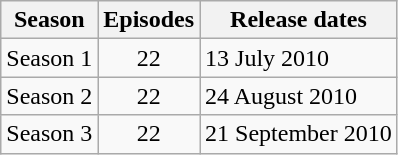<table class="wikitable">
<tr>
<th>Season</th>
<th>Episodes</th>
<th>Release dates</th>
</tr>
<tr>
<td>Season 1</td>
<td align="center">22</td>
<td>13 July 2010</td>
</tr>
<tr>
<td>Season 2</td>
<td align="center">22</td>
<td>24 August 2010</td>
</tr>
<tr>
<td>Season 3</td>
<td align="center">22</td>
<td>21 September 2010</td>
</tr>
</table>
